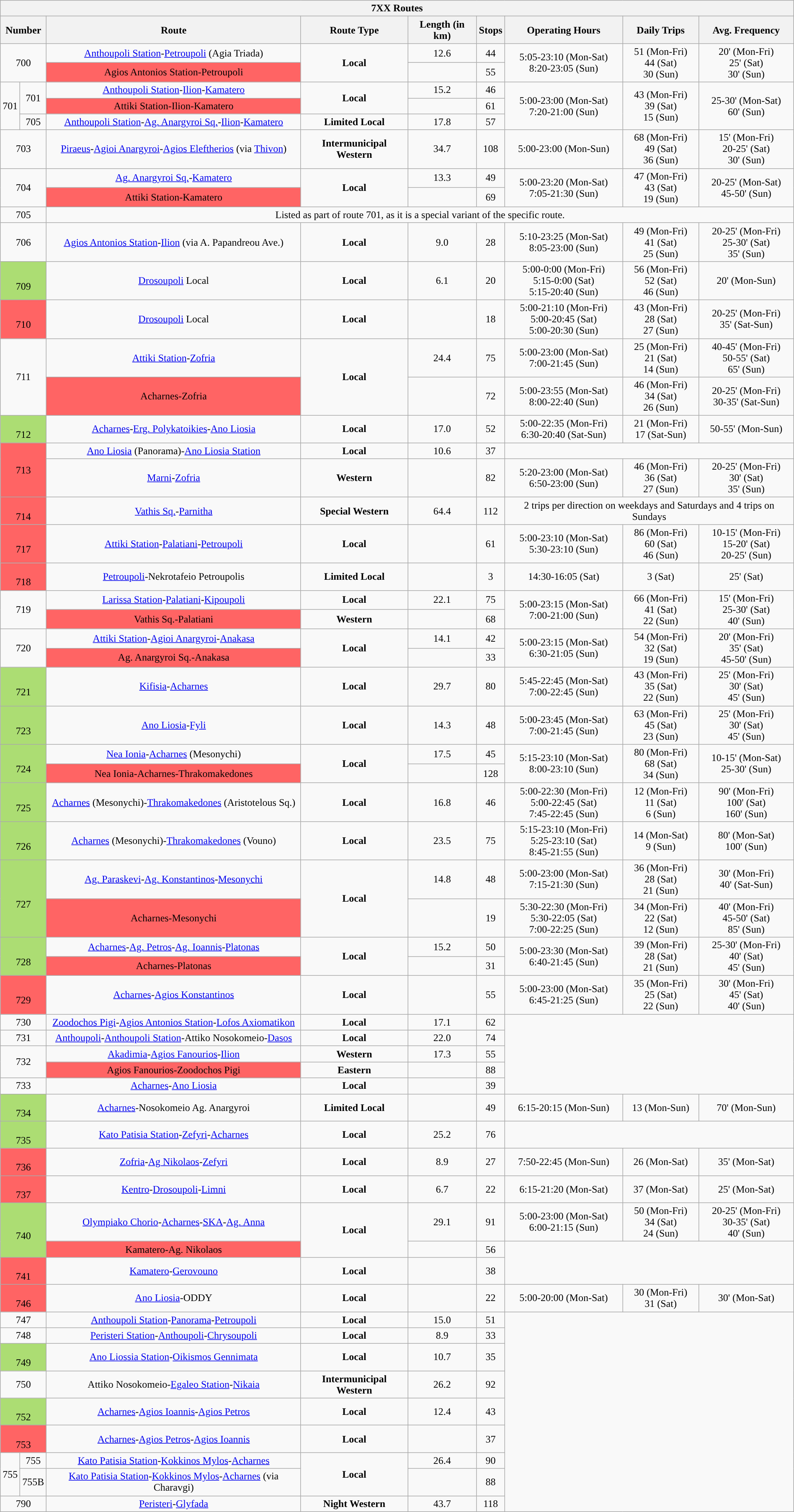<table cellpadding="5" style="margin:0 auto; text-align:center;"  class="mw-collapsible mw-collapsed wikitable">
<tr>
<th colspan="9">7XX Routes</th>
</tr>
<tr>
<th colspan="2">Number</th>
<th>Route</th>
<th>Route Type</th>
<th>Length (in km)</th>
<th>Stops</th>
<th>Operating Hours</th>
<th>Daily Trips</th>
<th>Avg. Frequency</th>
</tr>
<tr>
<td colspan="2" rowspan="2">700</td>
<td><a href='#'>Anthoupoli Station</a>-<a href='#'>Petroupoli</a> (Agia Triada)</td>
<td rowspan="2"><span><strong>Local</strong></span></td>
<td>12.6</td>
<td>44</td>
<td rowspan="2">5:05-23:10 (Mon-Sat)<br>8:20-23:05 (Sun)</td>
<td rowspan="2">51 (Mon-Fri)<br>44 (Sat)<br>30 (Sun)</td>
<td rowspan="2">20' (Mon-Fri)<br>25' (Sat)<br>30' (Sun)</td>
</tr>
<tr>
<td style="background:#ff6464;">Agios Antonios Station-Petroupoli</td>
<td></td>
<td>55</td>
</tr>
<tr>
<td rowspan="3">701</td>
<td rowspan="2">701</td>
<td><a href='#'>Anthoupoli Station</a>-<a href='#'>Ilion</a>-<a href='#'>Kamatero</a></td>
<td rowspan="2"><span><strong>Local</strong></span></td>
<td>15.2</td>
<td>46</td>
<td rowspan="3">5:00-23:00 (Mon-Sat)<br>7:20-21:00 (Sun)</td>
<td rowspan="3">43 (Mon-Fri)<br>39 (Sat)<br>15 (Sun)</td>
<td rowspan="3">25-30' (Mon-Sat)<br>60' (Sun)</td>
</tr>
<tr>
<td style="background:#ff6464;">Attiki Station-Ilion-Kamatero</td>
<td></td>
<td>61</td>
</tr>
<tr>
<td>705</td>
<td><a href='#'>Anthoupoli Station</a>-<a href='#'>Ag. Anargyroi Sq.</a>-<a href='#'>Ilion</a>-<a href='#'>Kamatero</a></td>
<td><span><strong>Limited Local</strong></span></td>
<td>17.8</td>
<td>57</td>
</tr>
<tr>
<td colspan="2">703</td>
<td><a href='#'>Piraeus</a>-<a href='#'>Agioi Anargyroi</a>-<a href='#'>Agios Eleftherios</a> (via <a href='#'>Thivon</a>)</td>
<td><span><strong>Intermunicipal Western</strong></span></td>
<td>34.7</td>
<td>108</td>
<td>5:00-23:00 (Mon-Sun)</td>
<td>68 (Mon-Fri)<br>49 (Sat)<br>36 (Sun)</td>
<td>15' (Mon-Fri)<br>20-25' (Sat)<br>30' (Sun)</td>
</tr>
<tr>
<td colspan="2" rowspan="2">704</td>
<td><a href='#'>Ag. Anargyroi Sq.</a>-<a href='#'>Kamatero</a></td>
<td rowspan="2"><span><strong>Local</strong></span></td>
<td>13.3</td>
<td>49</td>
<td rowspan="2">5:00-23:20 (Mon-Sat)<br>7:05-21:30 (Sun)</td>
<td rowspan="2">47 (Mon-Fri)<br>43 (Sat)<br>19 (Sun)</td>
<td rowspan="2">20-25' (Mon-Sat)<br>45-50' (Sun)</td>
</tr>
<tr>
<td style="background:#ff6464;">Attiki Station-Kamatero</td>
<td></td>
<td>69</td>
</tr>
<tr>
<td colspan="2">705</td>
<td colspan="7">Listed as part of route 701, as it is a special variant of the specific route.</td>
</tr>
<tr>
<td colspan="2">706</td>
<td><a href='#'>Agios Antonios Station</a>-<a href='#'>Ilion</a> (via A. Papandreou Ave.)</td>
<td><span><strong>Local</strong></span></td>
<td>9.0</td>
<td>28</td>
<td>5:10-23:25 (Mon-Sat)<br>8:05-23:00 (Sun)</td>
<td>49 (Mon-Fri)<br>41 (Sat)<br>25 (Sun)</td>
<td>20-25' (Mon-Fri)<br>25-30' (Sat)<br>35' (Sun)</td>
</tr>
<tr>
<td colspan="2" style="background:#acdd73;"><br>709</td>
<td><a href='#'>Drosoupoli</a> Local</td>
<td><span><strong>Local</strong></span></td>
<td>6.1</td>
<td>20</td>
<td>5:00-0:00 (Mon-Fri)<br>5:15-0:00 (Sat)<br>5:15-20:40 (Sun)</td>
<td>56 (Mon-Fri)<br>52 (Sat)<br>46 (Sun)</td>
<td>20' (Mon-Sun)</td>
</tr>
<tr>
<td colspan="2" style="background:#ff6464;"><br>710</td>
<td><a href='#'>Drosoupoli</a> Local</td>
<td><span><strong>Local</strong></span></td>
<td></td>
<td>18</td>
<td>5:00-21:10 (Mon-Fri)<br>5:00-20:45 (Sat)<br>5:00-20:30 (Sun)</td>
<td>43 (Mon-Fri)<br>28 (Sat)<br>27 (Sun)</td>
<td>20-25' (Mon-Fri)<br>35' (Sat-Sun)</td>
</tr>
<tr>
<td colspan="2" rowspan="2">711</td>
<td><a href='#'>Attiki Station</a>-<a href='#'>Zofria</a></td>
<td rowspan="2"><span><strong>Local</strong></span></td>
<td>24.4</td>
<td>75</td>
<td>5:00-23:00 (Mon-Sat)<br>7:00-21:45 (Sun)</td>
<td>25 (Mon-Fri)<br>21 (Sat)<br>14 (Sun)</td>
<td>40-45' (Mon-Fri)<br>50-55' (Sat)<br>65' (Sun)</td>
</tr>
<tr>
<td style="background:#ff6464;">Acharnes-Zofria</td>
<td></td>
<td>72</td>
<td>5:00-23:55 (Mon-Sat)<br>8:00-22:40 (Sun)</td>
<td>46 (Mon-Fri)<br>34 (Sat)<br>26 (Sun)</td>
<td>20-25' (Mon-Fri)<br>30-35' (Sat-Sun)</td>
</tr>
<tr>
<td colspan="2" style="background:#acdd73;"><br>712</td>
<td><a href='#'>Acharnes</a>-<a href='#'>Erg. Polykatoikies</a>-<a href='#'>Ano Liosia</a></td>
<td><span><strong>Local</strong></span></td>
<td>17.0</td>
<td>52</td>
<td>5:00-22:35 (Mon-Fri)<br>6:30-20:40 (Sat-Sun)</td>
<td>21 (Mon-Fri)<br>17 (Sat-Sun)</td>
<td>50-55' (Mon-Sun)</td>
</tr>
<tr>
<td colspan="2" rowspan="2" style="background:#ff6464;">713</td>
<td><a href='#'>Ano Liosia</a> (Panorama)-<a href='#'>Ano Liosia Station</a></td>
<td><span><strong>Local</strong></span></td>
<td>10.6</td>
<td>37</td>
</tr>
<tr>
<td><a href='#'>Marni</a>-<a href='#'>Zofria</a></td>
<td><span><strong>Western</strong></span></td>
<td></td>
<td>82</td>
<td>5:20-23:00 (Mon-Sat)<br>6:50-23:00 (Sun)</td>
<td>46 (Mon-Fri)<br>36 (Sat)<br>27 (Sun)</td>
<td>20-25' (Mon-Fri)<br>30' (Sat)<br>35' (Sun)</td>
</tr>
<tr>
<td colspan="2" style="background:#ff6464;"><br>714</td>
<td><a href='#'>Vathis Sq.</a>-<a href='#'>Parnitha</a></td>
<td><span><strong>Special Western</strong></span></td>
<td>64.4</td>
<td>112</td>
<td colspan="3">2 trips per direction on weekdays and Saturdays and 4 trips on Sundays</td>
</tr>
<tr>
<td colspan="2" style="background:#ff6464;"><br>717</td>
<td><a href='#'>Attiki Station</a>-<a href='#'>Palatiani</a>-<a href='#'>Petroupoli</a></td>
<td><span><strong>Local</strong></span></td>
<td></td>
<td>61</td>
<td>5:00-23:10 (Mon-Sat)<br>5:30-23:10 (Sun)</td>
<td>86 (Mon-Fri)<br>60 (Sat)<br>46 (Sun)</td>
<td>10-15' (Mon-Fri)<br>15-20' (Sat)<br>20-25' (Sun)</td>
</tr>
<tr>
<td colspan="2" style="background:#ff6464;"><br>718</td>
<td><a href='#'>Petroupoli</a>-Nekrotafeio Petroupolis</td>
<td><span><strong>Limited Local</strong></span></td>
<td></td>
<td>3</td>
<td>14:30-16:05 (Sat)</td>
<td>3 (Sat)</td>
<td>25' (Sat)</td>
</tr>
<tr>
<td colspan="2" rowspan="2">719</td>
<td><a href='#'>Larissa Station</a>-<a href='#'>Palatiani</a>-<a href='#'>Kipoupoli</a></td>
<td><span><strong>Local</strong></span></td>
<td>22.1</td>
<td>75</td>
<td rowspan="2">5:00-23:15 (Mon-Sat)<br>7:00-21:00 (Sun)</td>
<td rowspan="2">66 (Mon-Fri)<br>41 (Sat)<br>22 (Sun)</td>
<td rowspan="2">15' (Mon-Fri)<br>25-30' (Sat)<br>40' (Sun)</td>
</tr>
<tr>
<td style="background:#ff6464;">Vathis Sq.-Palatiani</td>
<td><span><strong>Western</strong></span></td>
<td></td>
<td>68</td>
</tr>
<tr>
<td colspan="2" rowspan="2">720</td>
<td><a href='#'>Attiki Station</a>-<a href='#'>Agioi Anargyroi</a>-<a href='#'>Anakasa</a></td>
<td rowspan="2"><span><strong>Local</strong></span></td>
<td>14.1</td>
<td>42</td>
<td rowspan="2">5:00-23:15 (Mon-Sat)<br>6:30-21:05 (Sun)</td>
<td rowspan="2">54 (Mon-Fri)<br>32 (Sat)<br>19 (Sun)</td>
<td rowspan="2">20' (Mon-Fri)<br>35' (Sat)<br>45-50' (Sun)</td>
</tr>
<tr>
<td style="background:#ff6464;">Ag. Anargyroi Sq.-Anakasa</td>
<td></td>
<td>33</td>
</tr>
<tr>
<td colspan="2" style="background:#acdd73;"><br>721</td>
<td><a href='#'>Kifisia</a>-<a href='#'>Acharnes</a></td>
<td><span><strong>Local</strong></span></td>
<td>29.7</td>
<td>80</td>
<td>5:45-22:45 (Mon-Sat)<br>7:00-22:45 (Sun)</td>
<td>43 (Mon-Fri)<br>35 (Sat)<br>22 (Sun)</td>
<td>25' (Mon-Fri)<br>30' (Sat)<br>45' (Sun)</td>
</tr>
<tr>
<td colspan="2" style="background:#acdd73;"><br>723</td>
<td><a href='#'>Ano Liosia</a>-<a href='#'>Fyli</a></td>
<td><span><strong>Local</strong></span></td>
<td>14.3</td>
<td>48</td>
<td>5:00-23:45 (Mon-Sat)<br>7:00-21:45 (Sun)</td>
<td>63 (Mon-Fri)<br>45 (Sat)<br>23 (Sun)</td>
<td>25' (Mon-Fri)<br>30' (Sat)<br>45' (Sun)</td>
</tr>
<tr>
<td colspan="2" rowspan="2" style="background:#acdd73;"><br>724</td>
<td><a href='#'>Nea Ionia</a>-<a href='#'>Acharnes</a> (Mesonychi)</td>
<td rowspan="2"><span><strong>Local</strong></span></td>
<td>17.5</td>
<td>45</td>
<td rowspan="2">5:15-23:10 (Mon-Sat)<br>8:00-23:10 (Sun)</td>
<td rowspan="2">80 (Mon-Fri)<br>68 (Sat)<br>34 (Sun)</td>
<td rowspan="2">10-15' (Mon-Sat)<br>25-30' (Sun)</td>
</tr>
<tr>
<td style="background:#ff6464;">Nea Ionia-Acharnes-Thrakomakedones</td>
<td></td>
<td>128</td>
</tr>
<tr>
<td colspan="2" style="background:#acdd73;"><br>725</td>
<td><a href='#'>Acharnes</a> (Mesonychi)-<a href='#'>Thrakomakedones</a> (Aristotelous Sq.)</td>
<td><span><strong>Local</strong></span></td>
<td>16.8</td>
<td>46</td>
<td>5:00-22:30 (Mon-Fri)<br>5:00-22:45 (Sat)<br>7:45-22:45 (Sun)</td>
<td>12 (Mon-Fri)<br>11 (Sat)<br>6 (Sun)</td>
<td>90' (Mon-Fri)<br>100' (Sat)<br>160' (Sun)</td>
</tr>
<tr>
<td colspan="2" style="background:#acdd73;"><br>726</td>
<td><a href='#'>Acharnes</a> (Mesonychi)-<a href='#'>Thrakomakedones</a> (Vouno)</td>
<td><span><strong>Local</strong></span></td>
<td>23.5</td>
<td>75</td>
<td>5:15-23:10 (Mon-Fri)<br>5:25-23:10 (Sat)<br>8:45-21:55 (Sun)</td>
<td>14 (Mon-Sat)<br>9 (Sun)</td>
<td>80' (Mon-Sat)<br>100' (Sun)</td>
</tr>
<tr>
<td rowspan="2" colspan="2" style="background:#acdd73;"><br>727</td>
<td><a href='#'>Ag. Paraskevi</a>-<a href='#'>Ag. Konstantinos</a>-<a href='#'>Mesonychi</a></td>
<td rowspan="2"><span><strong>Local</strong></span></td>
<td>14.8</td>
<td>48</td>
<td>5:00-23:00 (Mon-Sat)<br>7:15-21:30 (Sun)</td>
<td>36 (Mon-Fri)<br>28 (Sat)<br>21 (Sun)</td>
<td>30' (Mon-Fri)<br>40' (Sat-Sun)</td>
</tr>
<tr>
<td style="background:#ff6464;">Acharnes-Mesonychi</td>
<td></td>
<td>19</td>
<td>5:30-22:30 (Mon-Fri)<br>5:30-22:05 (Sat)<br>7:00-22:25 (Sun)</td>
<td>34 (Mon-Fri)<br>22 (Sat)<br>12 (Sun)</td>
<td>40' (Mon-Fri)<br>45-50' (Sat)<br>85' (Sun)</td>
</tr>
<tr>
<td rowspan="2" colspan="2" style="background:#acdd73;"><br>728</td>
<td><a href='#'>Acharnes</a>-<a href='#'>Ag. Petros</a>-<a href='#'>Ag. Ioannis</a>-<a href='#'>Platonas</a></td>
<td rowspan="2"><span><strong>Local</strong></span></td>
<td>15.2</td>
<td>50</td>
<td rowspan="2">5:00-23:30 (Mon-Sat)<br>6:40-21:45 (Sun)</td>
<td rowspan="2">39 (Mon-Fri)<br>28 (Sat)<br>21 (Sun)</td>
<td rowspan="2">25-30' (Mon-Fri)<br>40' (Sat)<br>45' (Sun)</td>
</tr>
<tr>
<td style="background:#ff6464;">Acharnes-Platonas</td>
<td></td>
<td>31</td>
</tr>
<tr>
<td colspan="2" style="background:#ff6464;"><br>729</td>
<td><a href='#'>Acharnes</a>-<a href='#'>Agios Konstantinos</a></td>
<td><span><strong>Local</strong></span></td>
<td></td>
<td>55</td>
<td>5:00-23:00 (Mon-Sat)<br>6:45-21:25 (Sun)</td>
<td>35 (Mon-Fri)<br>25 (Sat)<br>22 (Sun)</td>
<td>30' (Mon-Fri)<br>45' (Sat)<br>40' (Sun)</td>
</tr>
<tr>
<td colspan="2">730</td>
<td><a href='#'>Zoodochos Pigi</a>-<a href='#'>Agios Antonios Station</a>-<a href='#'>Lofos Axiomatikon</a></td>
<td><span><strong>Local</strong></span></td>
<td>17.1</td>
<td>62</td>
</tr>
<tr>
<td colspan="2">731</td>
<td><a href='#'>Anthoupoli</a>-<a href='#'>Anthoupoli Station</a>-Attiko Nosokomeio-<a href='#'>Dasos</a></td>
<td><span><strong>Local</strong></span></td>
<td>22.0</td>
<td>74</td>
</tr>
<tr>
<td colspan="2" rowspan="2">732</td>
<td><a href='#'>Akadimia</a>-<a href='#'>Agios Fanourios</a>-<a href='#'>Ilion</a></td>
<td><span><strong>Western</strong></span></td>
<td>17.3</td>
<td>55</td>
</tr>
<tr>
<td style="background:#ff6464">Agios Fanourios-Zoodochos Pigi</td>
<td><span><strong>Eastern</strong></span></td>
<td></td>
<td>88</td>
</tr>
<tr>
<td colspan="2">733</td>
<td><a href='#'>Acharnes</a>-<a href='#'>Ano Liosia</a></td>
<td><span><strong>Local</strong></span></td>
<td></td>
<td>39</td>
</tr>
<tr>
<td colspan="2" style="background:#acdd73;"><br>734</td>
<td><a href='#'>Acharnes</a>-Nosokomeio Ag. Anargyroi</td>
<td><span><strong>Limited Local</strong></span></td>
<td></td>
<td>49</td>
<td>6:15-20:15 (Mon-Sun)</td>
<td>13 (Mon-Sun)</td>
<td>70' (Mon-Sun)</td>
</tr>
<tr>
<td colspan="2" style="background:#acdd73;"><br>735</td>
<td><a href='#'>Kato Patisia Station</a>-<a href='#'>Zefyri</a>-<a href='#'>Acharnes</a></td>
<td><span><strong>Local</strong></span></td>
<td>25.2</td>
<td>76</td>
</tr>
<tr>
<td colspan="2" style="background:#ff6464;"><br>736</td>
<td><a href='#'>Zofria</a>-<a href='#'>Ag Nikolaos</a>-<a href='#'>Zefyri</a></td>
<td><span><strong>Local</strong></span></td>
<td>8.9</td>
<td>27</td>
<td>7:50-22:45 (Mon-Sun)</td>
<td>26 (Mon-Sat)</td>
<td>35' (Mon-Sat)</td>
</tr>
<tr>
<td colspan="2" style="background:#ff6464;"><br>737</td>
<td><a href='#'>Kentro</a>-<a href='#'>Drosoupoli</a>-<a href='#'>Limni</a></td>
<td><span><strong>Local</strong></span></td>
<td>6.7</td>
<td>22</td>
<td>6:15-21:20 (Mon-Sat)</td>
<td>37 (Mon-Sat)</td>
<td>25' (Mon-Sat)</td>
</tr>
<tr>
<td rowspan="2" colspan="2" style="background:#acdd73;"><br>740</td>
<td><a href='#'>Olympiako Chorio</a>-<a href='#'>Acharnes</a>-<a href='#'>SKA</a>-<a href='#'>Ag. Anna</a></td>
<td rowspan="2"><span><strong>Local</strong></span></td>
<td>29.1</td>
<td>91</td>
<td>5:00-23:00 (Mon-Sat)<br>6:00-21:15 (Sun)</td>
<td>50 (Mon-Fri)<br>34 (Sat)<br>24 (Sun)</td>
<td>20-25' (Mon-Fri)<br>30-35' (Sat)<br>40' (Sun)</td>
</tr>
<tr>
<td style="background:#ff6464;">Kamatero-Ag. Nikolaos</td>
<td></td>
<td>56</td>
</tr>
<tr>
<td colspan="2" style="background:#ff6464;"><br>741</td>
<td><a href='#'>Kamatero</a>-<a href='#'>Gerovouno</a></td>
<td><span><strong>Local</strong></span></td>
<td></td>
<td>38</td>
</tr>
<tr>
<td colspan="2" style="background:#ff6464;"><br>746</td>
<td><a href='#'>Ano Liosia</a>-ODDY</td>
<td><span><strong>Local</strong></span></td>
<td></td>
<td>22</td>
<td>5:00-20:00 (Mon-Sat)</td>
<td>30 (Mon-Fri)<br>31 (Sat)</td>
<td>30' (Mon-Sat)</td>
</tr>
<tr>
<td colspan="2">747</td>
<td><a href='#'>Anthoupoli Station</a>-<a href='#'>Panorama</a>-<a href='#'>Petroupoli</a></td>
<td><span><strong>Local</strong></span></td>
<td>15.0</td>
<td>51</td>
</tr>
<tr>
<td colspan="2">748</td>
<td><a href='#'>Peristeri Station</a>-<a href='#'>Anthoupoli</a>-<a href='#'>Chrysoupoli</a></td>
<td><span><strong>Local</strong></span></td>
<td>8.9</td>
<td>33</td>
</tr>
<tr>
<td colspan="2" style="background:#acdd73;"><br>749</td>
<td><a href='#'>Ano Liossia Station</a>-<a href='#'>Oikismos Gennimata</a></td>
<td><span><strong>Local</strong></span></td>
<td>10.7</td>
<td>35</td>
</tr>
<tr>
<td colspan="2">750</td>
<td>Attiko Nosokomeio-<a href='#'>Egaleo Station</a>-<a href='#'>Nikaia</a></td>
<td><span><strong>Intermunicipal Western</strong></span></td>
<td>26.2</td>
<td>92</td>
</tr>
<tr>
<td colspan="2"  style="background:#acdd73;"><br>752</td>
<td><a href='#'>Acharnes</a>-<a href='#'>Agios Ioannis</a>-<a href='#'>Agios Petros</a></td>
<td><span><strong>Local</strong></span></td>
<td>12.4</td>
<td>43</td>
</tr>
<tr>
<td colspan="2" style="background:#ff6464;"><br>753</td>
<td><a href='#'>Acharnes</a>-<a href='#'>Agios Petros</a>-<a href='#'>Agios Ioannis</a></td>
<td><span><strong>Local</strong></span></td>
<td></td>
<td>37</td>
</tr>
<tr>
<td rowspan="2">755</td>
<td>755</td>
<td><a href='#'>Kato Patisia Station</a>-<a href='#'>Kokkinos Mylos</a>-<a href='#'>Acharnes</a></td>
<td rowspan="2"><span><strong>Local</strong></span></td>
<td>26.4</td>
<td>90</td>
</tr>
<tr>
<td>755B</td>
<td><a href='#'>Kato Patisia Station</a>-<a href='#'>Kokkinos Mylos</a>-<a href='#'>Acharnes</a> (via Charavgi)</td>
<td></td>
<td>88</td>
</tr>
<tr>
<td colspan="2">790</td>
<td><a href='#'>Peristeri</a>-<a href='#'>Glyfada</a></td>
<td><span><strong>Night Western</strong></span></td>
<td>43.7</td>
<td>118</td>
</tr>
</table>
